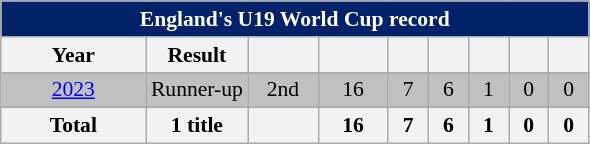<table class="wikitable" style="font-size:90%; text-align:center;">
<tr>
<th style="background:#012169; color:white; text-align:center;" colspan=9>England's U19 World Cup record</th>
</tr>
<tr>
<th width="90">Year</th>
<th>Result</th>
<th width="40"></th>
<th width="40"></th>
<th width="20"></th>
<th width="20"></th>
<th width="20"></th>
<th width="20"></th>
<th width="20"></th>
</tr>
<tr>
</tr>
<tr bgcolor=silver>
<td> <a href='#'>2023</a></td>
<td>Runner-up</td>
<td>2nd</td>
<td>16</td>
<td>7</td>
<td>6</td>
<td>1</td>
<td>0</td>
<td>0</td>
</tr>
<tr>
<th>Total</th>
<th><strong>1 title</strong></th>
<th></th>
<th>16</th>
<th>7</th>
<th>6</th>
<th>1</th>
<th>0</th>
<th>0</th>
</tr>
</table>
